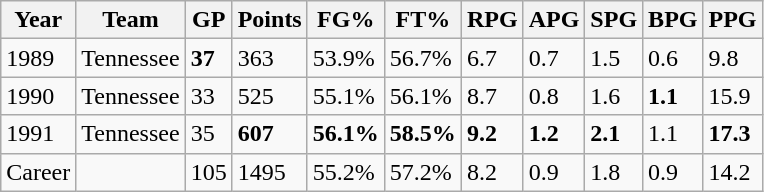<table class="wikitable">
<tr>
<th>Year</th>
<th>Team</th>
<th>GP</th>
<th>Points</th>
<th>FG%</th>
<th>FT%</th>
<th>RPG</th>
<th>APG</th>
<th>SPG</th>
<th>BPG</th>
<th>PPG</th>
</tr>
<tr>
<td>1989</td>
<td>Tennessee</td>
<td><strong>37</strong></td>
<td>363</td>
<td>53.9%</td>
<td>56.7%</td>
<td>6.7</td>
<td>0.7</td>
<td>1.5</td>
<td>0.6</td>
<td>9.8</td>
</tr>
<tr>
<td>1990</td>
<td>Tennessee</td>
<td>33</td>
<td>525</td>
<td>55.1%</td>
<td>56.1%</td>
<td>8.7</td>
<td>0.8</td>
<td>1.6</td>
<td><strong>1.1</strong></td>
<td>15.9</td>
</tr>
<tr>
<td>1991</td>
<td>Tennessee</td>
<td>35</td>
<td><strong>607</strong></td>
<td><strong>56.1%</strong></td>
<td><strong>58.5%</strong></td>
<td><strong>9.2</strong></td>
<td><strong>1.2</strong></td>
<td><strong>2.1</strong></td>
<td>1.1</td>
<td><strong>17.3</strong></td>
</tr>
<tr>
<td>Career</td>
<td></td>
<td>105</td>
<td>1495</td>
<td>55.2%</td>
<td>57.2%</td>
<td>8.2</td>
<td>0.9</td>
<td>1.8</td>
<td>0.9</td>
<td>14.2</td>
</tr>
</table>
